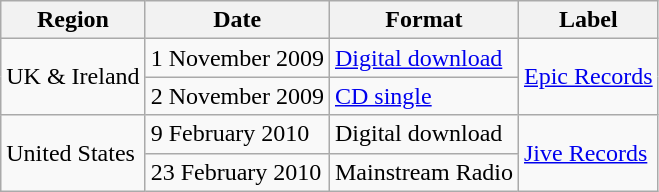<table class=wikitable>
<tr>
<th>Region</th>
<th>Date</th>
<th>Format</th>
<th>Label</th>
</tr>
<tr>
<td rowspan="2">UK & Ireland</td>
<td>1 November 2009</td>
<td><a href='#'>Digital download</a></td>
<td rowspan="2"><a href='#'>Epic Records</a></td>
</tr>
<tr>
<td>2 November 2009</td>
<td><a href='#'>CD single</a></td>
</tr>
<tr>
<td rowspan="2">United States</td>
<td>9 February 2010</td>
<td>Digital download</td>
<td rowspan="2"><a href='#'>Jive Records</a></td>
</tr>
<tr>
<td>23 February 2010</td>
<td>Mainstream Radio</td>
</tr>
</table>
